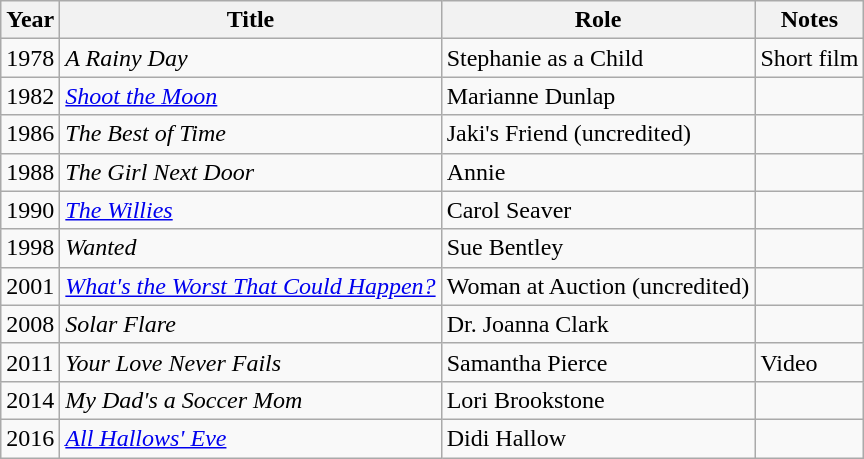<table class="wikitable sortable">
<tr>
<th>Year</th>
<th>Title</th>
<th>Role</th>
<th class="unsortable">Notes</th>
</tr>
<tr>
<td>1978</td>
<td data-sort-value="Rainy Day, The"><em>A Rainy Day</em></td>
<td>Stephanie as a Child</td>
<td>Short film</td>
</tr>
<tr>
<td>1982</td>
<td><em><a href='#'>Shoot the Moon</a></em></td>
<td>Marianne Dunlap</td>
<td></td>
</tr>
<tr>
<td>1986</td>
<td data-sort-value="Best of Time, The"><em>The Best of Time</em></td>
<td>Jaki's Friend (uncredited)</td>
<td></td>
</tr>
<tr>
<td>1988</td>
<td data-sort-value="Girl Next Door, The"><em>The Girl Next Door</em></td>
<td>Annie</td>
<td></td>
</tr>
<tr>
<td>1990</td>
<td data-sort-value="Willies, The"><em><a href='#'>The Willies</a></em></td>
<td>Carol Seaver</td>
<td></td>
</tr>
<tr>
<td>1998</td>
<td><em>Wanted</em></td>
<td>Sue Bentley</td>
<td></td>
</tr>
<tr>
<td>2001</td>
<td><em><a href='#'>What's the Worst That Could Happen?</a></em></td>
<td>Woman at Auction (uncredited)</td>
<td></td>
</tr>
<tr>
<td>2008</td>
<td><em>Solar Flare</em></td>
<td>Dr. Joanna Clark</td>
<td></td>
</tr>
<tr>
<td>2011</td>
<td><em>Your Love Never Fails</em></td>
<td>Samantha Pierce</td>
<td>Video</td>
</tr>
<tr>
<td>2014</td>
<td><em>My Dad's a Soccer Mom</em></td>
<td>Lori Brookstone</td>
<td></td>
</tr>
<tr>
<td>2016</td>
<td><em><a href='#'>All Hallows' Eve</a></em></td>
<td>Didi Hallow</td>
<td></td>
</tr>
</table>
